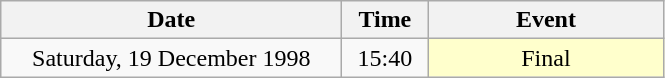<table class = "wikitable" style="text-align:center;">
<tr>
<th width=220>Date</th>
<th width=50>Time</th>
<th width=150>Event</th>
</tr>
<tr>
<td>Saturday, 19 December 1998</td>
<td>15:40</td>
<td bgcolor=ffffcc>Final</td>
</tr>
</table>
